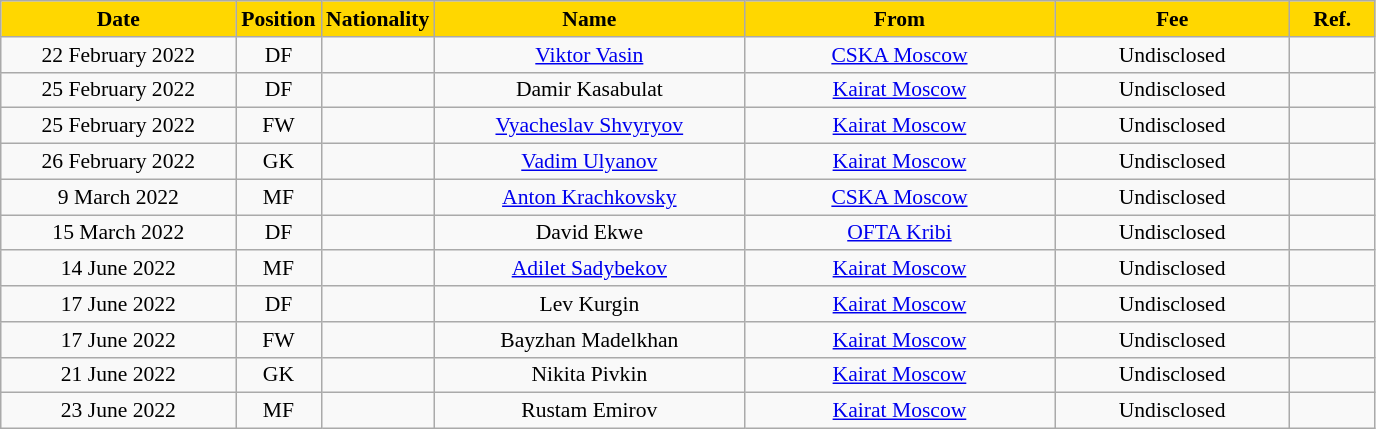<table class="wikitable"  style="text-align:center; font-size:90%; ">
<tr>
<th style="background:#FFD700; color:#000000; width:150px;">Date</th>
<th style="background:#FFD700; color:#000000; width:50px;">Position</th>
<th style="background:#FFD700; color:#000000; width:50px;">Nationality</th>
<th style="background:#FFD700; color:#000000; width:200px;">Name</th>
<th style="background:#FFD700; color:#000000; width:200px;">From</th>
<th style="background:#FFD700; color:#000000; width:150px;">Fee</th>
<th style="background:#FFD700; color:#000000; width:50px;">Ref.</th>
</tr>
<tr>
<td>22 February 2022</td>
<td>DF</td>
<td></td>
<td><a href='#'>Viktor Vasin</a></td>
<td><a href='#'>CSKA Moscow</a></td>
<td>Undisclosed</td>
<td></td>
</tr>
<tr>
<td>25 February 2022</td>
<td>DF</td>
<td></td>
<td>Damir Kasabulat</td>
<td><a href='#'>Kairat Moscow</a></td>
<td>Undisclosed</td>
<td></td>
</tr>
<tr>
<td>25 February 2022</td>
<td>FW</td>
<td></td>
<td><a href='#'>Vyacheslav Shvyryov</a></td>
<td><a href='#'>Kairat Moscow</a></td>
<td>Undisclosed</td>
<td></td>
</tr>
<tr>
<td>26 February 2022</td>
<td>GK</td>
<td></td>
<td><a href='#'>Vadim Ulyanov</a></td>
<td><a href='#'>Kairat Moscow</a></td>
<td>Undisclosed</td>
<td></td>
</tr>
<tr>
<td>9 March 2022</td>
<td>MF</td>
<td></td>
<td><a href='#'>Anton Krachkovsky</a></td>
<td><a href='#'>CSKA Moscow</a></td>
<td>Undisclosed</td>
<td></td>
</tr>
<tr>
<td>15 March 2022</td>
<td>DF</td>
<td></td>
<td>David Ekwe</td>
<td><a href='#'>OFTA Kribi</a></td>
<td>Undisclosed</td>
<td></td>
</tr>
<tr>
<td>14 June 2022</td>
<td>MF</td>
<td></td>
<td><a href='#'>Adilet Sadybekov</a></td>
<td><a href='#'>Kairat Moscow</a></td>
<td>Undisclosed</td>
<td></td>
</tr>
<tr>
<td>17 June 2022</td>
<td>DF</td>
<td></td>
<td>Lev Kurgin</td>
<td><a href='#'>Kairat Moscow</a></td>
<td>Undisclosed</td>
<td></td>
</tr>
<tr>
<td>17 June 2022</td>
<td>FW</td>
<td></td>
<td>Bayzhan Madelkhan</td>
<td><a href='#'>Kairat Moscow</a></td>
<td>Undisclosed</td>
<td></td>
</tr>
<tr>
<td>21 June 2022</td>
<td>GK</td>
<td></td>
<td>Nikita Pivkin</td>
<td><a href='#'>Kairat Moscow</a></td>
<td>Undisclosed</td>
<td></td>
</tr>
<tr>
<td>23 June 2022</td>
<td>MF</td>
<td></td>
<td>Rustam Emirov</td>
<td><a href='#'>Kairat Moscow</a></td>
<td>Undisclosed</td>
<td></td>
</tr>
</table>
